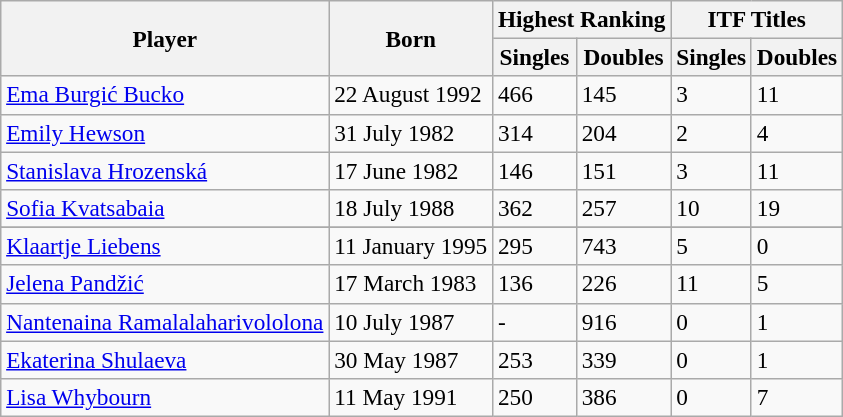<table class=wikitable style=font-size:97%>
<tr>
<th rowspan="2">Player</th>
<th rowspan="2">Born</th>
<th colspan="2">Highest Ranking</th>
<th colspan="2">ITF Titles</th>
</tr>
<tr>
<th>Singles</th>
<th>Doubles</th>
<th>Singles</th>
<th>Doubles</th>
</tr>
<tr>
<td> <a href='#'>Ema Burgić Bucko</a></td>
<td>22 August 1992</td>
<td>466</td>
<td>145</td>
<td>3</td>
<td>11</td>
</tr>
<tr>
<td> <a href='#'>Emily Hewson</a></td>
<td>31 July 1982</td>
<td>314</td>
<td>204</td>
<td>2</td>
<td>4</td>
</tr>
<tr>
<td> <a href='#'>Stanislava Hrozenská</a></td>
<td>17 June 1982</td>
<td>146</td>
<td>151</td>
<td>3</td>
<td>11</td>
</tr>
<tr>
<td> <a href='#'>Sofia Kvatsabaia</a></td>
<td>18 July 1988</td>
<td>362</td>
<td>257</td>
<td>10</td>
<td>19</td>
</tr>
<tr>
</tr>
<tr>
<td> <a href='#'>Klaartje Liebens</a></td>
<td>11 January 1995</td>
<td>295</td>
<td>743</td>
<td>5</td>
<td>0</td>
</tr>
<tr>
<td> <a href='#'>Jelena Pandžić</a></td>
<td>17 March 1983</td>
<td>136</td>
<td>226</td>
<td>11</td>
<td>5</td>
</tr>
<tr>
<td> <a href='#'>Nantenaina Ramalalaharivololona</a></td>
<td>10 July 1987</td>
<td>-</td>
<td>916</td>
<td>0</td>
<td>1</td>
</tr>
<tr>
<td> <a href='#'>Ekaterina Shulaeva</a></td>
<td>30 May 1987</td>
<td>253</td>
<td>339</td>
<td>0</td>
<td>1</td>
</tr>
<tr>
<td> <a href='#'>Lisa Whybourn</a></td>
<td>11 May 1991</td>
<td>250</td>
<td>386</td>
<td>0</td>
<td>7</td>
</tr>
</table>
